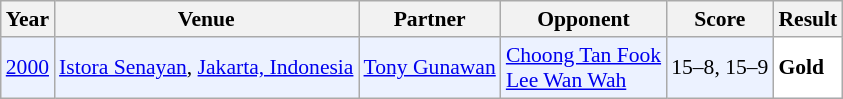<table class="sortable wikitable" style="font-size: 90%;">
<tr>
<th>Year</th>
<th>Venue</th>
<th>Partner</th>
<th>Opponent</th>
<th>Score</th>
<th>Result</th>
</tr>
<tr style="background:#ECF2FF">
<td align="center"><a href='#'>2000</a></td>
<td align="left"><a href='#'>Istora Senayan</a>, <a href='#'>Jakarta, Indonesia</a></td>
<td align="left"> <a href='#'>Tony Gunawan</a></td>
<td align="left"> <a href='#'>Choong Tan Fook</a> <br>  <a href='#'>Lee Wan Wah</a></td>
<td align="left">15–8, 15–9</td>
<td style="text-align:left; background:white"> <strong>Gold</strong></td>
</tr>
</table>
